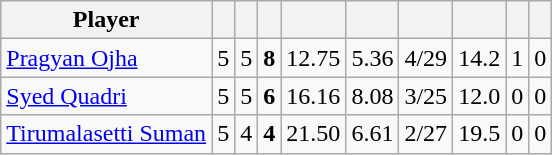<table class="wikitable sortable" style="text-align: center;">
<tr>
<th class="unsortable">Player</th>
<th></th>
<th></th>
<th></th>
<th></th>
<th></th>
<th></th>
<th></th>
<th></th>
<th></th>
</tr>
<tr>
<td style="text-align:left"><a href='#'>Pragyan Ojha</a></td>
<td style="text-align:left">5</td>
<td>5</td>
<td><strong>8</strong></td>
<td>12.75</td>
<td>5.36</td>
<td>4/29</td>
<td>14.2</td>
<td>1</td>
<td>0</td>
</tr>
<tr>
<td style="text-align:left"><a href='#'>Syed Quadri</a></td>
<td style="text-align:left">5</td>
<td>5</td>
<td><strong>6</strong></td>
<td>16.16</td>
<td>8.08</td>
<td>3/25</td>
<td>12.0</td>
<td>0</td>
<td>0</td>
</tr>
<tr>
<td style="text-align:left"><a href='#'>Tirumalasetti Suman</a></td>
<td style="text-align:left">5</td>
<td>4</td>
<td><strong>4</strong></td>
<td>21.50</td>
<td>6.61</td>
<td>2/27</td>
<td>19.5</td>
<td>0</td>
<td>0</td>
</tr>
</table>
